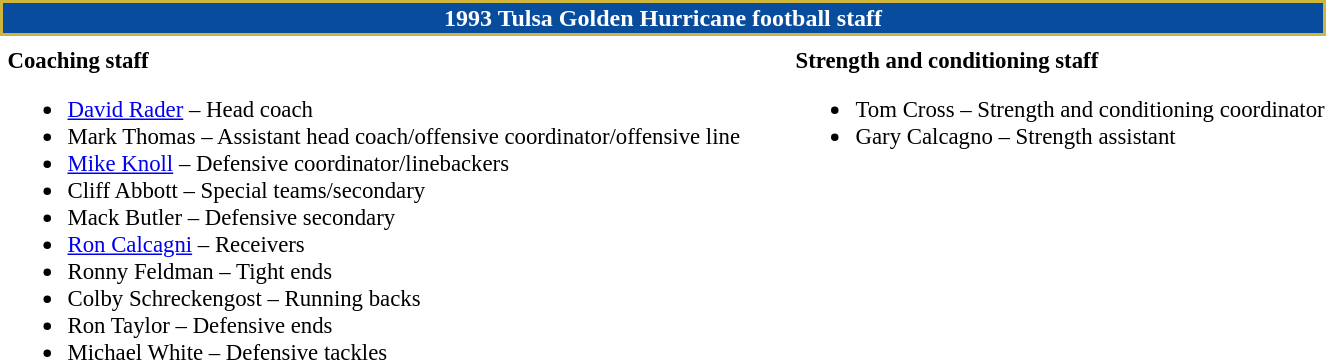<table class="toccolours" style="text-align: left;">
<tr>
<th colspan="10" style="background:#084C9E; color:#FFFFFF; border: 2px solid #CFB53B; text-align: center;"><strong>1993 Tulsa Golden Hurricane football staff</strong></th>
</tr>
<tr>
<td colspan="10" align="right"></td>
</tr>
<tr>
<td valign="top"></td>
<td style="font-size: 95%;" valign="top"><strong>Coaching staff</strong><br><ul><li><a href='#'>David Rader</a> – Head coach</li><li>Mark Thomas – Assistant head coach/offensive coordinator/offensive line</li><li><a href='#'>Mike Knoll</a> – Defensive coordinator/linebackers</li><li>Cliff Abbott – Special teams/secondary</li><li>Mack Butler – Defensive secondary</li><li><a href='#'>Ron Calcagni</a> – Receivers</li><li>Ronny Feldman – Tight ends</li><li>Colby Schreckengost – Running backs</li><li>Ron Taylor – Defensive ends</li><li>Michael White – Defensive tackles</li></ul></td>
<td width="25"> </td>
<td valign="top"></td>
<td style="font-size: 95%;" valign="top"><strong>Strength and conditioning staff</strong><br><ul><li>Tom Cross – Strength and conditioning coordinator</li><li>Gary Calcagno – Strength assistant</li></ul></td>
</tr>
</table>
